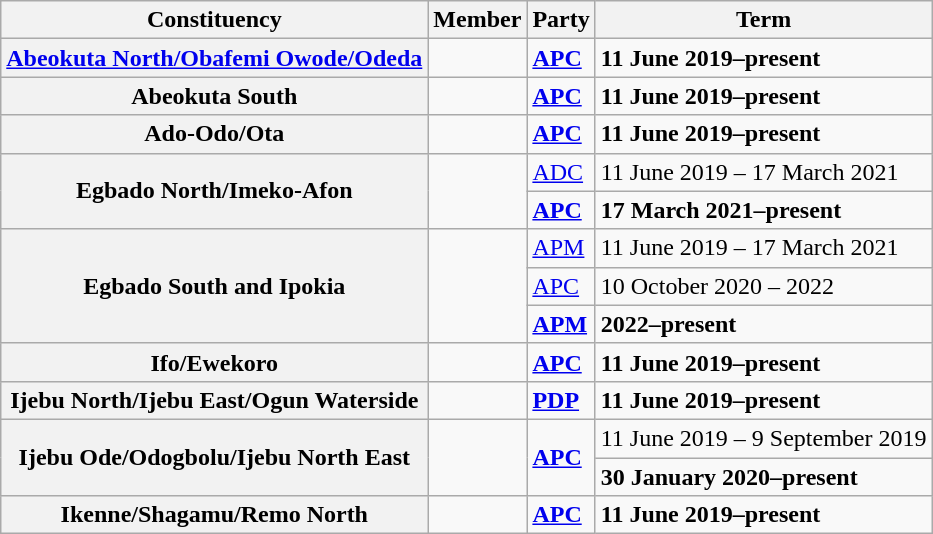<table class="wikitable">
<tr valign=bottom>
<th>Constituency</th>
<th>Member</th>
<th>Party</th>
<th>Term</th>
</tr>
<tr>
<th><a href='#'>Abeokuta North/Obafemi Owode/Odeda</a></th>
<td><strong></strong></td>
<td><strong><a href='#'>APC</a></strong></td>
<td><strong>11 June 2019–present</strong></td>
</tr>
<tr>
<th>Abeokuta South</th>
<td><strong></strong></td>
<td><strong><a href='#'>APC</a></strong></td>
<td><strong>11 June 2019–present</strong></td>
</tr>
<tr>
<th>Ado-Odo/Ota</th>
<td><strong></strong></td>
<td><strong><a href='#'>APC</a></strong></td>
<td><strong>11 June 2019–present</strong></td>
</tr>
<tr>
<th rowspan=2>Egbado North/Imeko-Afon</th>
<td rowspan=2><strong></strong></td>
<td><a href='#'>ADC</a></td>
<td>11 June 2019 – 17 March 2021</td>
</tr>
<tr>
<td><strong><a href='#'>APC</a></strong></td>
<td><strong>17 March 2021–present</strong></td>
</tr>
<tr>
<th rowspan=3>Egbado South and Ipokia</th>
<td rowspan=3><strong></strong></td>
<td><a href='#'>APM</a></td>
<td>11 June 2019 – 17 March 2021</td>
</tr>
<tr>
<td><a href='#'>APC</a></td>
<td>10 October 2020 – 2022</td>
</tr>
<tr>
<td><strong><a href='#'>APM</a></strong></td>
<td><strong>2022–present</strong></td>
</tr>
<tr>
<th>Ifo/Ewekoro</th>
<td><strong></strong></td>
<td><strong><a href='#'>APC</a></strong></td>
<td><strong>11 June 2019–present</strong></td>
</tr>
<tr>
<th>Ijebu North/Ijebu East/Ogun Waterside</th>
<td><strong></strong></td>
<td><strong><a href='#'>PDP</a></strong></td>
<td><strong>11 June 2019–present</strong></td>
</tr>
<tr>
<th rowspan=2>Ijebu Ode/Odogbolu/Ijebu North East</th>
<td rowspan=2><strong></strong></td>
<td rowspan=2 ><strong><a href='#'>APC</a></strong></td>
<td>11 June 2019 – 9 September 2019</td>
</tr>
<tr>
<td><strong>30 January 2020–present</strong></td>
</tr>
<tr>
<th>Ikenne/Shagamu/Remo North</th>
<td><strong></strong></td>
<td><strong><a href='#'>APC</a></strong></td>
<td><strong>11 June 2019–present</strong></td>
</tr>
</table>
